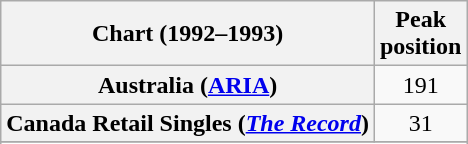<table class="wikitable sortable plainrowheaders" style="text-align:center">
<tr>
<th>Chart (1992–1993)</th>
<th>Peak<br>position</th>
</tr>
<tr>
<th scope="row">Australia (<a href='#'>ARIA</a>)</th>
<td>191</td>
</tr>
<tr>
<th scope="row">Canada Retail Singles (<em><a href='#'>The Record</a></em>)</th>
<td>31</td>
</tr>
<tr>
</tr>
<tr>
</tr>
<tr>
</tr>
</table>
